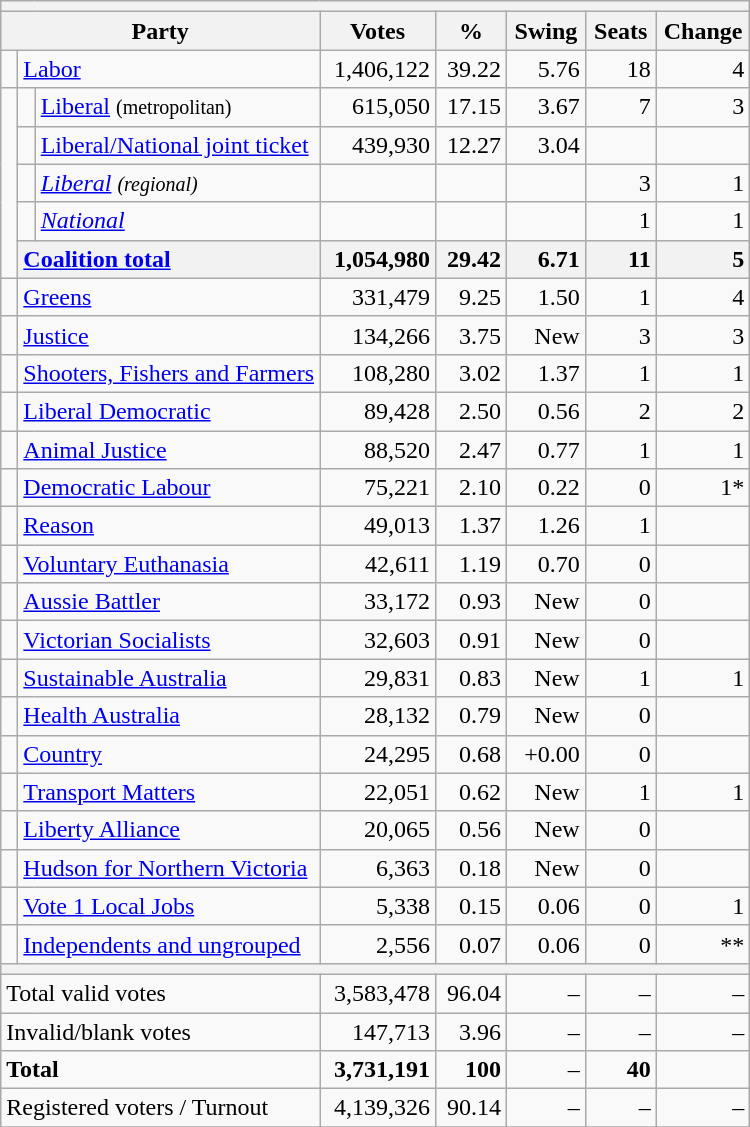<table class="wikitable" style="text-align:right;  margin-bottom:0">
<tr>
<th colspan="8"></th>
</tr>
<tr>
<th style="width:10px" colspan=3>Party</th>
<th style="width:70px;">Votes</th>
<th style="width:40px;">%</th>
<th style="width:40px;">Swing</th>
<th style="width:40px;">Seats</th>
<th style="width:40px;">Change</th>
</tr>
<tr>
<td> </td>
<td style="text-align:left;" colspan="2"><a href='#'>Labor</a></td>
<td style="width:70px;">1,406,122</td>
<td style="width:40px;">39.22</td>
<td style="width:45px;">5.76</td>
<td style="width:40px;">18</td>
<td style="width:55px;"> 4</td>
</tr>
<tr>
<td rowspan="5"> </td>
<td> </td>
<td align=left><a href='#'>Liberal</a> <small>(metropolitan)</small></td>
<td>615,050</td>
<td>17.15</td>
<td>3.67</td>
<td>7</td>
<td> 3</td>
</tr>
<tr>
<td> </td>
<td align=left><a href='#'>Liberal/National joint ticket</a></td>
<td>439,930</td>
<td>12.27</td>
<td>3.04</td>
<td></td>
<td></td>
</tr>
<tr>
<td> </td>
<td align=left><em><a href='#'>Liberal</a> <small>(regional)</small></em></td>
<td></td>
<td></td>
<td></td>
<td>3</td>
<td> 1</td>
</tr>
<tr>
<td> </td>
<td align=left><em><a href='#'>National</a></em></td>
<td></td>
<td></td>
<td></td>
<td>1</td>
<td> 1</td>
</tr>
<tr>
<th colspan="2" style="text-align:left;"><a href='#'>Coalition total</a></th>
<th style="text-align:right;">1,054,980</th>
<th style="text-align:right;">29.42</th>
<th style="text-align:right;">6.71</th>
<th style="text-align:right;">11</th>
<th style="text-align:right;"> 5</th>
</tr>
<tr>
<td> </td>
<td style="text-align:left;" colspan="2"><a href='#'>Greens</a></td>
<td>331,479</td>
<td>9.25</td>
<td>1.50</td>
<td>1</td>
<td> 4</td>
</tr>
<tr>
<td> </td>
<td style="text-align:left;" colspan="2"><a href='#'>Justice</a></td>
<td>134,266</td>
<td>3.75</td>
<td>New</td>
<td>3</td>
<td> 3</td>
</tr>
<tr>
<td> </td>
<td style="text-align:left;" colspan="2"><a href='#'>Shooters, Fishers and Farmers</a></td>
<td>108,280</td>
<td>3.02</td>
<td>1.37</td>
<td>1</td>
<td> 1</td>
</tr>
<tr>
<td> </td>
<td style="text-align:left;" colspan="2"><a href='#'>Liberal Democratic</a></td>
<td>89,428</td>
<td>2.50</td>
<td>0.56</td>
<td>2</td>
<td> 2</td>
</tr>
<tr>
<td> </td>
<td style="text-align:left;" colspan="2"><a href='#'>Animal Justice</a></td>
<td>88,520</td>
<td>2.47</td>
<td>0.77</td>
<td>1</td>
<td> 1</td>
</tr>
<tr>
<td> </td>
<td style="text-align:left;" colspan="2"><a href='#'>Democratic Labour</a></td>
<td>75,221</td>
<td>2.10</td>
<td>0.22</td>
<td>0</td>
<td> 1*</td>
</tr>
<tr>
<td> </td>
<td style="text-align:left;" colspan="2"><a href='#'>Reason</a></td>
<td>49,013</td>
<td>1.37</td>
<td>1.26</td>
<td>1</td>
<td></td>
</tr>
<tr>
<td> </td>
<td style="text-align:left;" colspan="2"><a href='#'>Voluntary Euthanasia</a></td>
<td>42,611</td>
<td>1.19</td>
<td>0.70</td>
<td>0</td>
<td></td>
</tr>
<tr>
<td> </td>
<td style="text-align:left;" colspan="2"><a href='#'>Aussie Battler</a></td>
<td>33,172</td>
<td>0.93</td>
<td>New</td>
<td>0</td>
<td></td>
</tr>
<tr>
<td> </td>
<td style="text-align:left;" colspan="2"><a href='#'>Victorian Socialists</a></td>
<td>32,603</td>
<td>0.91</td>
<td>New</td>
<td>0</td>
<td></td>
</tr>
<tr>
<td> </td>
<td style="text-align:left;" colspan="2"><a href='#'>Sustainable Australia</a></td>
<td>29,831</td>
<td>0.83</td>
<td>New</td>
<td>1</td>
<td> 1</td>
</tr>
<tr>
<td> </td>
<td style="text-align:left;" colspan="2"><a href='#'>Health Australia</a></td>
<td>28,132</td>
<td>0.79</td>
<td>New</td>
<td>0</td>
<td></td>
</tr>
<tr>
<td> </td>
<td style="text-align:left;" colspan="2"><a href='#'>Country</a></td>
<td>24,295</td>
<td>0.68</td>
<td>+0.00</td>
<td>0</td>
<td></td>
</tr>
<tr>
<td> </td>
<td style="text-align:left;" colspan="2"><a href='#'>Transport Matters</a></td>
<td>22,051</td>
<td>0.62</td>
<td>New</td>
<td>1</td>
<td> 1</td>
</tr>
<tr>
<td> </td>
<td style="text-align:left;" colspan="2"><a href='#'>Liberty Alliance</a></td>
<td>20,065</td>
<td>0.56</td>
<td>New</td>
<td>0</td>
<td></td>
</tr>
<tr>
<td> </td>
<td style="text-align:left;" colspan="2"><a href='#'>Hudson for Northern Victoria</a></td>
<td>6,363</td>
<td>0.18</td>
<td>New</td>
<td>0</td>
<td></td>
</tr>
<tr>
<td> </td>
<td style="text-align:left;" colspan="2"><a href='#'>Vote 1 Local Jobs</a></td>
<td>5,338</td>
<td>0.15</td>
<td>0.06</td>
<td>0</td>
<td> 1</td>
</tr>
<tr>
<td> </td>
<td style="text-align:left;" colspan="2"><a href='#'>Independents and ungrouped</a></td>
<td>2,556</td>
<td>0.07</td>
<td>0.06</td>
<td>0</td>
<td>**</td>
</tr>
<tr>
<th colspan="8"></th>
</tr>
<tr>
<td colspan="3" style="text-align:left;">Total valid votes</td>
<td>3,583,478</td>
<td>96.04</td>
<td>–</td>
<td>–</td>
<td>–</td>
</tr>
<tr>
<td colspan="3" style="text-align:left;">Invalid/blank votes</td>
<td>147,713</td>
<td>3.96</td>
<td>–</td>
<td>–</td>
<td>–</td>
</tr>
<tr>
<td colspan="3" style="text-align:left;"><strong>Total</strong></td>
<td><strong>3,731,191 </strong></td>
<td><strong>100</strong></td>
<td>–</td>
<td><strong>40</strong></td>
<td></td>
</tr>
<tr>
<td colspan="3" style="text-align:left;">Registered voters / Turnout</td>
<td>4,139,326</td>
<td>90.14</td>
<td>–</td>
<td>–</td>
<td>–</td>
</tr>
<tr>
</tr>
</table>
